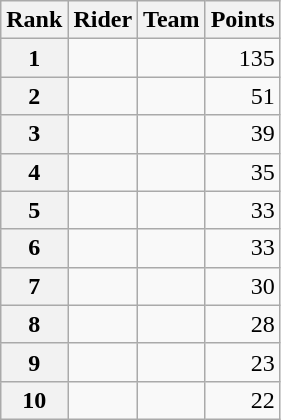<table class="wikitable" margin-bottom:0;">
<tr>
<th scope="col">Rank</th>
<th scope="col">Rider</th>
<th scope="col">Team</th>
<th scope="col">Points</th>
</tr>
<tr>
<th scope="row">1</th>
<td> </td>
<td></td>
<td align="right">135</td>
</tr>
<tr>
<th scope="row">2</th>
<td> </td>
<td></td>
<td align="right">51</td>
</tr>
<tr>
<th scope="row">3</th>
<td></td>
<td></td>
<td align="right">39</td>
</tr>
<tr>
<th scope="row">4</th>
<td></td>
<td></td>
<td align="right">35</td>
</tr>
<tr>
<th scope="row">5</th>
<td> </td>
<td></td>
<td align="right">33</td>
</tr>
<tr>
<th scope="row">6</th>
<td> </td>
<td></td>
<td align="right">33</td>
</tr>
<tr>
<th scope="row">7</th>
<td></td>
<td></td>
<td align="right">30</td>
</tr>
<tr>
<th scope="row">8</th>
<td></td>
<td></td>
<td align="right">28</td>
</tr>
<tr>
<th scope="row">9</th>
<td></td>
<td></td>
<td align="right">23</td>
</tr>
<tr>
<th scope="row">10</th>
<td></td>
<td></td>
<td align="right">22</td>
</tr>
</table>
